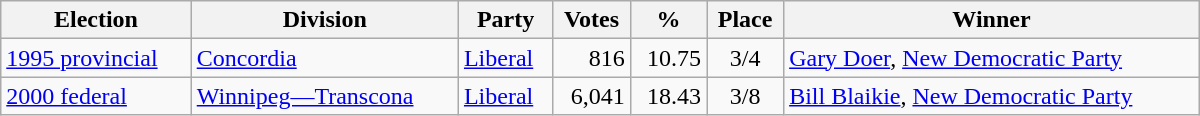<table class="wikitable" width="800">
<tr>
<th align="left">Election</th>
<th align="left">Division</th>
<th align="left">Party</th>
<th align="right">Votes</th>
<th align="right">%</th>
<th align="center">Place</th>
<th align="center">Winner</th>
</tr>
<tr>
<td align="left"><a href='#'>1995 provincial</a></td>
<td align="left"><a href='#'>Concordia</a></td>
<td align="left"><a href='#'>Liberal</a></td>
<td align="right">816</td>
<td align="right">10.75</td>
<td align="center">3/4</td>
<td align="left"><a href='#'>Gary Doer</a>, <a href='#'>New Democratic Party</a></td>
</tr>
<tr>
<td align="left"><a href='#'>2000 federal</a></td>
<td align="left"><a href='#'>Winnipeg—Transcona</a></td>
<td align="left"><a href='#'>Liberal</a></td>
<td align="right">6,041</td>
<td align="right">18.43</td>
<td align="center">3/8</td>
<td align="left"><a href='#'>Bill Blaikie</a>, <a href='#'>New Democratic Party</a></td>
</tr>
</table>
